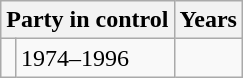<table class="wikitable">
<tr>
<th colspan="2">Party in control</th>
<th>Years</th>
</tr>
<tr>
<td></td>
<td>1974–1996</td>
</tr>
</table>
